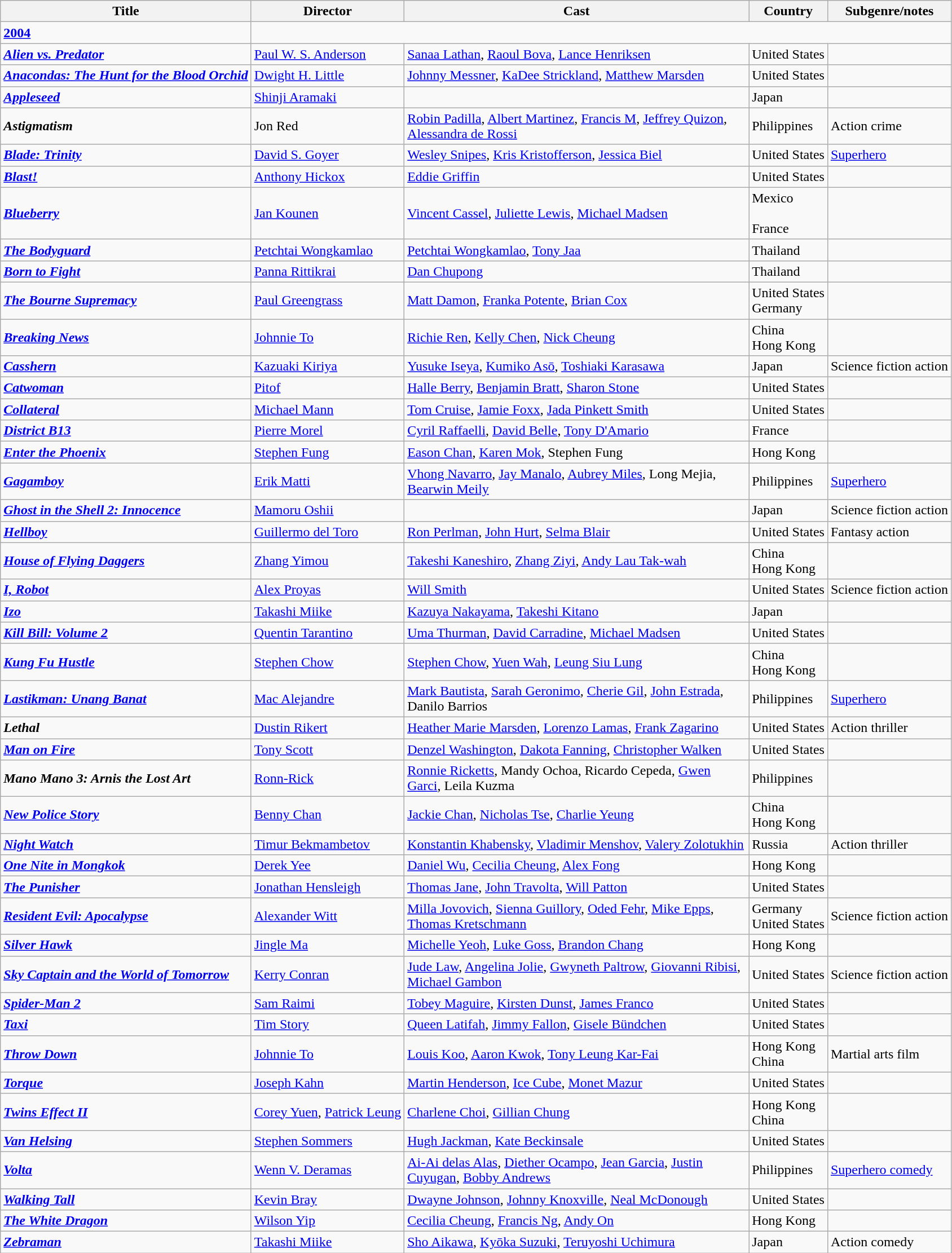<table class="wikitable">
<tr>
<th>Title</th>
<th>Director</th>
<th style="width: 400px;">Cast</th>
<th>Country</th>
<th>Subgenre/notes</th>
</tr>
<tr>
<td><strong><a href='#'>2004</a></strong></td>
</tr>
<tr>
<td><strong><em><a href='#'>Alien vs. Predator</a></em></strong></td>
<td><a href='#'>Paul W. S. Anderson</a></td>
<td><a href='#'>Sanaa Lathan</a>, <a href='#'>Raoul Bova</a>, <a href='#'>Lance Henriksen</a></td>
<td>United States</td>
<td></td>
</tr>
<tr>
<td><strong><em><a href='#'>Anacondas: The Hunt for the Blood Orchid</a></em></strong></td>
<td><a href='#'>Dwight H. Little</a></td>
<td><a href='#'>Johnny Messner</a>, <a href='#'>KaDee Strickland</a>, <a href='#'>Matthew Marsden</a></td>
<td>United States</td>
<td></td>
</tr>
<tr>
<td><strong><em><a href='#'>Appleseed</a></em></strong></td>
<td><a href='#'>Shinji Aramaki</a></td>
<td></td>
<td>Japan</td>
<td></td>
</tr>
<tr>
<td><strong><em>Astigmatism</em></strong></td>
<td>Jon Red</td>
<td><a href='#'>Robin Padilla</a>, <a href='#'>Albert Martinez</a>, <a href='#'>Francis M</a>, <a href='#'>Jeffrey Quizon</a>, <a href='#'>Alessandra de Rossi</a></td>
<td>Philippines</td>
<td>Action crime</td>
</tr>
<tr>
<td><strong><em><a href='#'>Blade: Trinity</a></em></strong></td>
<td><a href='#'>David S. Goyer</a></td>
<td><a href='#'>Wesley Snipes</a>, <a href='#'>Kris Kristofferson</a>, <a href='#'>Jessica Biel</a></td>
<td>United States</td>
<td><a href='#'>Superhero</a></td>
</tr>
<tr>
<td><strong><em><a href='#'>Blast!</a></em></strong></td>
<td><a href='#'>Anthony Hickox</a></td>
<td><a href='#'>Eddie Griffin</a></td>
<td>United States</td>
<td></td>
</tr>
<tr>
<td><strong><em><a href='#'>Blueberry</a></em></strong></td>
<td><a href='#'>Jan Kounen</a></td>
<td><a href='#'>Vincent Cassel</a>, <a href='#'>Juliette Lewis</a>, <a href='#'>Michael Madsen</a></td>
<td>Mexico<br><br>France</td>
<td></td>
</tr>
<tr>
<td><strong><em><a href='#'>The Bodyguard</a></em></strong></td>
<td><a href='#'>Petchtai Wongkamlao</a></td>
<td><a href='#'>Petchtai Wongkamlao</a>, <a href='#'>Tony Jaa</a></td>
<td>Thailand</td>
<td></td>
</tr>
<tr>
<td><strong><em><a href='#'>Born to Fight</a></em></strong></td>
<td><a href='#'>Panna Rittikrai</a></td>
<td><a href='#'>Dan Chupong</a></td>
<td>Thailand</td>
<td></td>
</tr>
<tr>
<td><strong><em><a href='#'>The Bourne Supremacy</a></em></strong></td>
<td><a href='#'>Paul Greengrass</a></td>
<td><a href='#'>Matt Damon</a>, <a href='#'>Franka Potente</a>, <a href='#'>Brian Cox</a></td>
<td>United States<br>Germany</td>
<td></td>
</tr>
<tr>
<td><strong><em><a href='#'>Breaking News</a></em></strong></td>
<td><a href='#'>Johnnie To</a></td>
<td><a href='#'>Richie Ren</a>, <a href='#'>Kelly Chen</a>, <a href='#'>Nick Cheung</a></td>
<td>China<br>Hong Kong</td>
<td></td>
</tr>
<tr>
<td><strong><em><a href='#'>Casshern</a></em></strong></td>
<td><a href='#'>Kazuaki Kiriya</a></td>
<td><a href='#'>Yusuke Iseya</a>, <a href='#'>Kumiko Asō</a>, <a href='#'>Toshiaki Karasawa</a></td>
<td>Japan</td>
<td>Science fiction action</td>
</tr>
<tr>
<td><strong><em><a href='#'>Catwoman</a></em></strong></td>
<td><a href='#'>Pitof</a></td>
<td><a href='#'>Halle Berry</a>, <a href='#'>Benjamin Bratt</a>, <a href='#'>Sharon Stone</a></td>
<td>United States</td>
<td></td>
</tr>
<tr>
<td><strong><em><a href='#'>Collateral</a></em></strong></td>
<td><a href='#'>Michael Mann</a></td>
<td><a href='#'>Tom Cruise</a>, <a href='#'>Jamie Foxx</a>, <a href='#'>Jada Pinkett Smith</a></td>
<td>United States</td>
<td></td>
</tr>
<tr>
<td><strong><em><a href='#'>District B13</a></em></strong></td>
<td><a href='#'>Pierre Morel</a></td>
<td><a href='#'>Cyril Raffaelli</a>, <a href='#'>David Belle</a>, <a href='#'>Tony D'Amario</a></td>
<td>France</td>
<td></td>
</tr>
<tr>
<td><strong><em><a href='#'>Enter the Phoenix</a></em></strong></td>
<td><a href='#'>Stephen Fung</a></td>
<td><a href='#'>Eason Chan</a>, <a href='#'>Karen Mok</a>, Stephen Fung</td>
<td>Hong Kong</td>
<td></td>
</tr>
<tr>
<td><strong><em><a href='#'>Gagamboy</a></em></strong></td>
<td><a href='#'>Erik Matti</a></td>
<td><a href='#'>Vhong Navarro</a>, <a href='#'>Jay Manalo</a>, <a href='#'>Aubrey Miles</a>, Long Mejia, <a href='#'>Bearwin Meily</a></td>
<td>Philippines</td>
<td><a href='#'>Superhero</a></td>
</tr>
<tr>
<td><strong><em><a href='#'>Ghost in the Shell 2: Innocence</a></em></strong></td>
<td><a href='#'>Mamoru Oshii</a></td>
<td></td>
<td>Japan</td>
<td>Science fiction action</td>
</tr>
<tr>
<td><strong><em><a href='#'>Hellboy</a></em></strong></td>
<td><a href='#'>Guillermo del Toro</a></td>
<td><a href='#'>Ron Perlman</a>, <a href='#'>John Hurt</a>, <a href='#'>Selma Blair</a></td>
<td>United States</td>
<td>Fantasy action</td>
</tr>
<tr>
<td><strong><em><a href='#'>House of Flying Daggers</a></em></strong></td>
<td><a href='#'>Zhang Yimou</a></td>
<td><a href='#'>Takeshi Kaneshiro</a>, <a href='#'>Zhang Ziyi</a>, <a href='#'>Andy Lau Tak-wah</a></td>
<td>China<br>Hong Kong</td>
<td></td>
</tr>
<tr>
<td><strong><em><a href='#'>I, Robot</a></em></strong></td>
<td><a href='#'>Alex Proyas</a></td>
<td><a href='#'>Will Smith</a></td>
<td>United States</td>
<td>Science fiction action</td>
</tr>
<tr>
<td><strong><em><a href='#'>Izo</a></em></strong></td>
<td><a href='#'>Takashi Miike</a></td>
<td><a href='#'>Kazuya Nakayama</a>, <a href='#'>Takeshi Kitano</a></td>
<td>Japan</td>
<td></td>
</tr>
<tr>
<td><strong><em><a href='#'>Kill Bill: Volume 2</a></em></strong></td>
<td><a href='#'>Quentin Tarantino</a></td>
<td><a href='#'>Uma Thurman</a>, <a href='#'>David Carradine</a>, <a href='#'>Michael Madsen</a></td>
<td>United States</td>
<td></td>
</tr>
<tr>
<td><strong><em><a href='#'>Kung Fu Hustle</a></em></strong></td>
<td><a href='#'>Stephen Chow</a></td>
<td><a href='#'>Stephen Chow</a>, <a href='#'>Yuen Wah</a>, <a href='#'>Leung Siu Lung</a></td>
<td>China<br>Hong Kong</td>
<td></td>
</tr>
<tr>
<td><strong><em><a href='#'>Lastikman: Unang Banat</a></em></strong></td>
<td><a href='#'>Mac Alejandre</a></td>
<td><a href='#'>Mark Bautista</a>, <a href='#'>Sarah Geronimo</a>, <a href='#'>Cherie Gil</a>, <a href='#'>John Estrada</a>, Danilo Barrios</td>
<td>Philippines</td>
<td><a href='#'>Superhero</a></td>
</tr>
<tr>
<td><strong><em>Lethal</em></strong></td>
<td><a href='#'>Dustin Rikert</a></td>
<td><a href='#'>Heather Marie Marsden</a>, <a href='#'>Lorenzo Lamas</a>, <a href='#'>Frank Zagarino</a></td>
<td>United States</td>
<td>Action thriller</td>
</tr>
<tr>
<td><strong><em><a href='#'>Man on Fire</a></em></strong></td>
<td><a href='#'>Tony Scott</a></td>
<td><a href='#'>Denzel Washington</a>, <a href='#'>Dakota Fanning</a>, <a href='#'>Christopher Walken</a></td>
<td>United States</td>
<td></td>
</tr>
<tr>
<td><strong><em>Mano Mano 3: Arnis the Lost Art</em></strong></td>
<td><a href='#'>Ronn-Rick</a></td>
<td><a href='#'>Ronnie Ricketts</a>, Mandy Ochoa, Ricardo Cepeda, <a href='#'>Gwen Garci</a>, Leila Kuzma</td>
<td>Philippines</td>
<td></td>
</tr>
<tr>
<td><strong><em><a href='#'>New Police Story</a></em></strong></td>
<td><a href='#'>Benny Chan</a></td>
<td><a href='#'>Jackie Chan</a>, <a href='#'>Nicholas Tse</a>, <a href='#'>Charlie Yeung</a></td>
<td>China<br>Hong Kong</td>
<td></td>
</tr>
<tr>
<td><strong><em><a href='#'>Night Watch</a></em></strong></td>
<td><a href='#'>Timur Bekmambetov</a></td>
<td><a href='#'>Konstantin Khabensky</a>, <a href='#'>Vladimir Menshov</a>, <a href='#'>Valery Zolotukhin</a></td>
<td>Russia</td>
<td>Action thriller</td>
</tr>
<tr>
<td><strong><em><a href='#'>One Nite in Mongkok</a></em></strong></td>
<td><a href='#'>Derek Yee</a></td>
<td><a href='#'>Daniel Wu</a>, <a href='#'>Cecilia Cheung</a>, <a href='#'>Alex Fong</a></td>
<td>Hong Kong</td>
<td></td>
</tr>
<tr>
<td><strong><em><a href='#'>The Punisher</a></em></strong></td>
<td><a href='#'>Jonathan Hensleigh</a></td>
<td><a href='#'>Thomas Jane</a>, <a href='#'>John Travolta</a>, <a href='#'>Will Patton</a></td>
<td>United States</td>
<td></td>
</tr>
<tr>
<td><strong><em><a href='#'>Resident Evil: Apocalypse</a></em></strong></td>
<td><a href='#'>Alexander Witt</a></td>
<td><a href='#'>Milla Jovovich</a>, <a href='#'>Sienna Guillory</a>, <a href='#'>Oded Fehr</a>, <a href='#'>Mike Epps</a>, <a href='#'>Thomas Kretschmann</a></td>
<td>Germany<br>United States</td>
<td>Science fiction action</td>
</tr>
<tr>
<td><strong><em><a href='#'>Silver Hawk</a></em></strong></td>
<td><a href='#'>Jingle Ma</a></td>
<td><a href='#'>Michelle Yeoh</a>, <a href='#'>Luke Goss</a>, <a href='#'>Brandon Chang</a></td>
<td>Hong Kong</td>
<td></td>
</tr>
<tr>
<td><strong><em><a href='#'>Sky Captain and the World of Tomorrow</a></em></strong></td>
<td><a href='#'>Kerry Conran</a></td>
<td><a href='#'>Jude Law</a>, <a href='#'>Angelina Jolie</a>, <a href='#'>Gwyneth Paltrow</a>, <a href='#'>Giovanni Ribisi</a>, <a href='#'>Michael Gambon</a></td>
<td>United States</td>
<td>Science fiction action</td>
</tr>
<tr>
<td><strong><em><a href='#'>Spider-Man 2</a></em></strong></td>
<td><a href='#'>Sam Raimi</a></td>
<td><a href='#'>Tobey Maguire</a>, <a href='#'>Kirsten Dunst</a>, <a href='#'>James Franco</a></td>
<td>United States</td>
<td></td>
</tr>
<tr>
<td><strong><em><a href='#'>Taxi</a></em></strong></td>
<td><a href='#'>Tim Story</a></td>
<td><a href='#'>Queen Latifah</a>, <a href='#'>Jimmy Fallon</a>, <a href='#'>Gisele Bündchen</a></td>
<td>United States</td>
<td></td>
</tr>
<tr>
<td><strong><em><a href='#'>Throw Down</a></em></strong></td>
<td><a href='#'>Johnnie To</a></td>
<td><a href='#'>Louis Koo</a>, <a href='#'>Aaron Kwok</a>, <a href='#'>Tony Leung Kar-Fai</a></td>
<td>Hong Kong<br>China</td>
<td>Martial arts film</td>
</tr>
<tr>
<td><strong><em><a href='#'>Torque</a></em></strong></td>
<td><a href='#'>Joseph Kahn</a></td>
<td><a href='#'>Martin Henderson</a>, <a href='#'>Ice Cube</a>, <a href='#'>Monet Mazur</a></td>
<td>United States</td>
<td></td>
</tr>
<tr>
<td><strong><em><a href='#'>Twins Effect II</a></em></strong></td>
<td><a href='#'>Corey Yuen</a>, <a href='#'>Patrick Leung</a></td>
<td><a href='#'>Charlene Choi</a>, <a href='#'>Gillian Chung</a></td>
<td>Hong Kong<br>China</td>
<td></td>
</tr>
<tr>
<td><strong><em><a href='#'>Van Helsing</a></em></strong></td>
<td><a href='#'>Stephen Sommers</a></td>
<td><a href='#'>Hugh Jackman</a>, <a href='#'>Kate Beckinsale</a></td>
<td>United States</td>
<td></td>
</tr>
<tr>
<td><strong><em><a href='#'>Volta</a></em></strong></td>
<td><a href='#'>Wenn V. Deramas</a></td>
<td><a href='#'>Ai-Ai delas Alas</a>, <a href='#'>Diether Ocampo</a>, <a href='#'>Jean Garcia</a>, <a href='#'>Justin Cuyugan</a>, <a href='#'>Bobby Andrews</a></td>
<td>Philippines</td>
<td><a href='#'>Superhero comedy</a></td>
</tr>
<tr>
<td><strong><em><a href='#'>Walking Tall</a></em></strong></td>
<td><a href='#'>Kevin Bray</a></td>
<td><a href='#'>Dwayne Johnson</a>, <a href='#'>Johnny Knoxville</a>, <a href='#'>Neal McDonough</a></td>
<td>United States</td>
<td></td>
</tr>
<tr>
<td><strong><em><a href='#'>The White Dragon</a></em></strong></td>
<td><a href='#'>Wilson Yip</a></td>
<td><a href='#'>Cecilia Cheung</a>, <a href='#'>Francis Ng</a>, <a href='#'>Andy On</a></td>
<td>Hong Kong</td>
<td></td>
</tr>
<tr>
<td><strong><em><a href='#'>Zebraman</a></em></strong></td>
<td><a href='#'>Takashi Miike</a></td>
<td><a href='#'>Sho Aikawa</a>, <a href='#'>Kyōka Suzuki</a>, <a href='#'>Teruyoshi Uchimura</a></td>
<td>Japan</td>
<td>Action comedy</td>
</tr>
</table>
